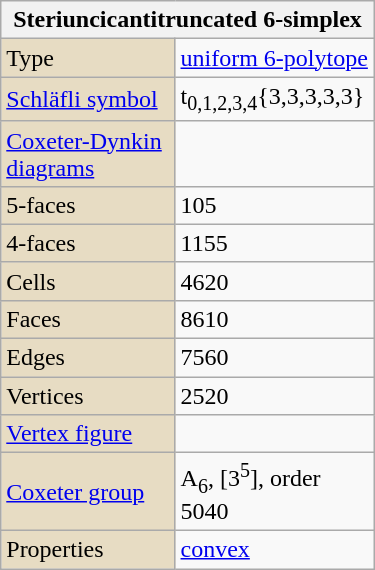<table class="wikitable" align="right" style="margin-left:10px" width="250">
<tr>
<th bgcolor=#e7dcc3 colspan=2>Steriuncicantitruncated 6-simplex</th>
</tr>
<tr>
<td bgcolor=#e7dcc3>Type</td>
<td><a href='#'>uniform 6-polytope</a></td>
</tr>
<tr>
<td bgcolor=#e7dcc3><a href='#'>Schläfli symbol</a></td>
<td>t<sub>0,1,2,3,4</sub>{3,3,3,3,3}</td>
</tr>
<tr>
<td bgcolor=#e7dcc3><a href='#'>Coxeter-Dynkin diagrams</a></td>
<td></td>
</tr>
<tr>
<td bgcolor=#e7dcc3>5-faces</td>
<td>105</td>
</tr>
<tr>
<td bgcolor=#e7dcc3>4-faces</td>
<td>1155</td>
</tr>
<tr>
<td bgcolor=#e7dcc3>Cells</td>
<td>4620</td>
</tr>
<tr>
<td bgcolor=#e7dcc3>Faces</td>
<td>8610</td>
</tr>
<tr>
<td bgcolor=#e7dcc3>Edges</td>
<td>7560</td>
</tr>
<tr>
<td bgcolor=#e7dcc3>Vertices</td>
<td>2520</td>
</tr>
<tr>
<td bgcolor=#e7dcc3><a href='#'>Vertex figure</a></td>
<td></td>
</tr>
<tr>
<td bgcolor=#e7dcc3><a href='#'>Coxeter group</a></td>
<td>A<sub>6</sub>, [3<sup>5</sup>], order 5040</td>
</tr>
<tr>
<td bgcolor=#e7dcc3>Properties</td>
<td><a href='#'>convex</a></td>
</tr>
</table>
